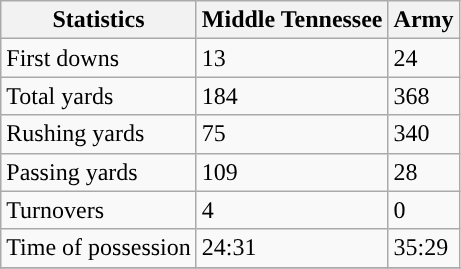<table class="wikitable">
<tr>
<th>Statistics</th>
<th>Middle Tennessee</th>
<th>Army</th>
</tr>
<tr>
<td>First downs</td>
<td>13</td>
<td>24</td>
</tr>
<tr>
<td>Total yards</td>
<td>184</td>
<td>368</td>
</tr>
<tr>
<td>Rushing yards</td>
<td>75</td>
<td>340</td>
</tr>
<tr>
<td>Passing yards</td>
<td>109</td>
<td>28</td>
</tr>
<tr>
<td>Turnovers</td>
<td>4</td>
<td>0</td>
</tr>
<tr>
<td>Time of possession</td>
<td>24:31</td>
<td>35:29</td>
</tr>
<tr>
</tr>
</table>
